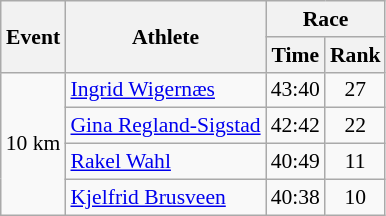<table class="wikitable" border="1" style="font-size:90%">
<tr>
<th rowspan=2>Event</th>
<th rowspan=2>Athlete</th>
<th colspan=2>Race</th>
</tr>
<tr>
<th>Time</th>
<th>Rank</th>
</tr>
<tr>
<td rowspan=4>10 km</td>
<td><a href='#'>Ingrid Wigernæs</a></td>
<td align=center>43:40</td>
<td align=center>27</td>
</tr>
<tr>
<td><a href='#'>Gina Regland-Sigstad</a></td>
<td align=center>42:42</td>
<td align=center>22</td>
</tr>
<tr>
<td><a href='#'>Rakel Wahl</a></td>
<td align=center>40:49</td>
<td align=center>11</td>
</tr>
<tr>
<td><a href='#'>Kjelfrid Brusveen</a></td>
<td align=center>40:38</td>
<td align=center>10</td>
</tr>
</table>
